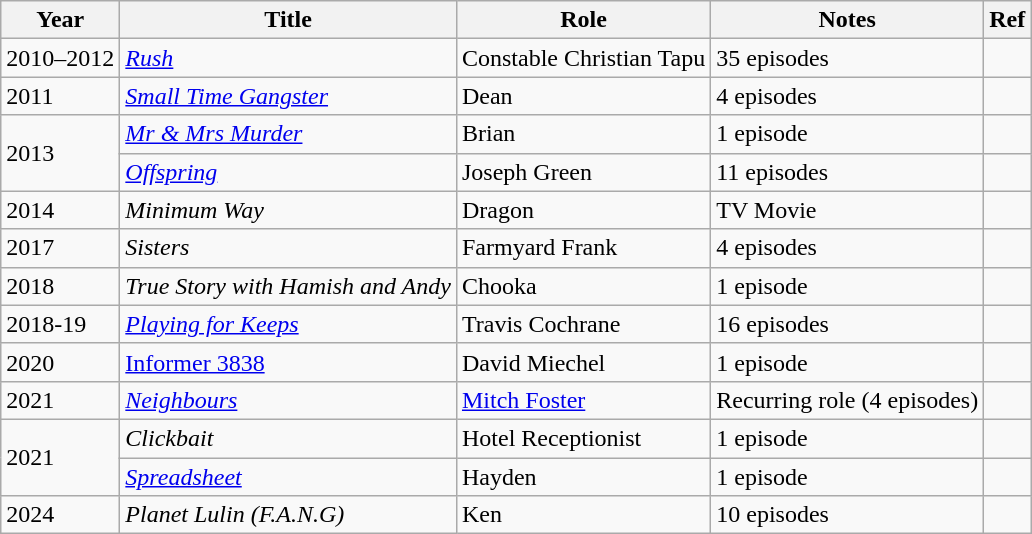<table class="wikitable plainrowheaders sortable">
<tr>
<th scope="col">Year</th>
<th scope="col">Title</th>
<th scope="col">Role</th>
<th class="unsortable">Notes</th>
<th>Ref</th>
</tr>
<tr>
<td>2010–2012</td>
<td scope="row"><em><a href='#'>Rush</a></em></td>
<td>Constable Christian Tapu</td>
<td>35 episodes</td>
<td></td>
</tr>
<tr>
<td>2011</td>
<td scope="row"><em><a href='#'>Small Time Gangster</a></em></td>
<td>Dean</td>
<td>4 episodes</td>
<td></td>
</tr>
<tr>
<td rowspan="2">2013</td>
<td scope="row"><em><a href='#'>Mr & Mrs Murder</a></em></td>
<td>Brian</td>
<td>1 episode</td>
<td></td>
</tr>
<tr>
<td scope="row"><em><a href='#'>Offspring</a></em></td>
<td>Joseph Green</td>
<td>11 episodes</td>
<td></td>
</tr>
<tr>
<td>2014</td>
<td><em>Minimum Way</em></td>
<td>Dragon</td>
<td>TV Movie</td>
<td></td>
</tr>
<tr>
<td>2017</td>
<td><em>Sisters</em></td>
<td>Farmyard Frank</td>
<td>4 episodes</td>
<td></td>
</tr>
<tr>
<td>2018</td>
<td><em>True Story with Hamish and Andy</em></td>
<td>Chooka</td>
<td>1 episode</td>
<td><em></em></td>
</tr>
<tr>
<td>2018-19</td>
<td scope="row"><em><a href='#'>Playing for Keeps</a></em></td>
<td>Travis Cochrane</td>
<td>16 episodes</td>
<td></td>
</tr>
<tr>
<td>2020</td>
<td><a href='#'>Informer 3838</a></td>
<td>David Miechel</td>
<td>1 episode</td>
<td></td>
</tr>
<tr>
<td>2021</td>
<td scope="row"><em><a href='#'>Neighbours</a></em></td>
<td><a href='#'>Mitch Foster</a></td>
<td>Recurring role (4 episodes)</td>
<td></td>
</tr>
<tr>
<td rowspan="2">2021</td>
<td><em>Clickbait</em></td>
<td>Hotel Receptionist</td>
<td>1 episode</td>
<td></td>
</tr>
<tr>
<td><em><a href='#'>Spreadsheet</a></em></td>
<td>Hayden</td>
<td>1 episode</td>
<td></td>
</tr>
<tr>
<td>2024</td>
<td><em>Planet Lulin (F.A.N.G)</em></td>
<td>Ken</td>
<td>10 episodes</td>
<td></td>
</tr>
</table>
